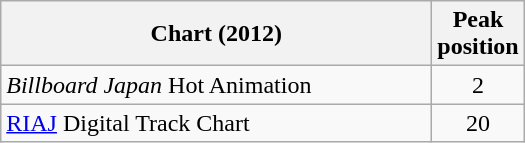<table class="wikitable sortable" border="1">
<tr>
<th width="280">Chart (2012)</th>
<th>Peak<br>position</th>
</tr>
<tr>
<td><em>Billboard Japan</em> Hot Animation</td>
<td style="text-align:center;">2</td>
</tr>
<tr>
<td><a href='#'>RIAJ</a> Digital Track Chart</td>
<td style="text-align:center;">20</td>
</tr>
</table>
